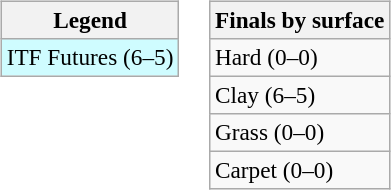<table>
<tr valign=top>
<td><br><table class="wikitable" style=font-size:97%>
<tr>
<th>Legend</th>
</tr>
<tr bgcolor=cffcff>
<td>ITF Futures (6–5)</td>
</tr>
</table>
</td>
<td><br><table class="wikitable" style=font-size:97%>
<tr>
<th>Finals by surface</th>
</tr>
<tr>
<td>Hard (0–0)</td>
</tr>
<tr>
<td>Clay (6–5)</td>
</tr>
<tr>
<td>Grass (0–0)</td>
</tr>
<tr>
<td>Carpet (0–0)</td>
</tr>
</table>
</td>
</tr>
</table>
